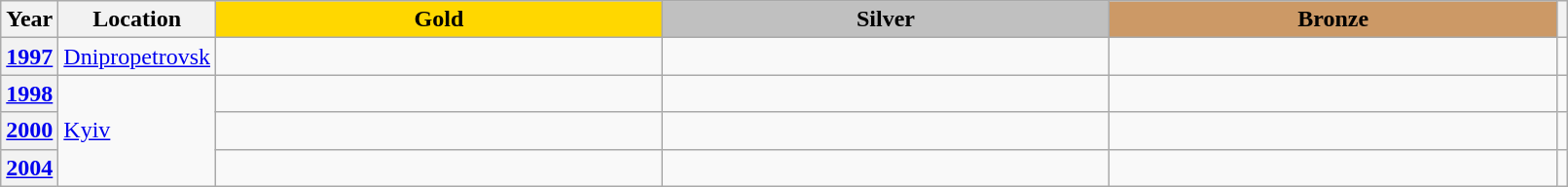<table class="wikitable unsortable" style="text-align:left; width:85%">
<tr>
<th scope="col" style="text-align:center">Year</th>
<th scope="col" style="text-align:center">Location</th>
<td scope="col" style="text-align:center; width:30%; background:gold"><strong>Gold</strong></td>
<td scope="col" style="text-align:center; width:30%; background:silver"><strong>Silver</strong></td>
<td scope="col" style="text-align:center; width:30%; background:#c96"><strong>Bronze</strong></td>
<th scope="col" style="text-align:center"></th>
</tr>
<tr>
<th scope="row" style="text-align:left"><a href='#'>1997</a></th>
<td><a href='#'>Dnipropetrovsk</a></td>
<td></td>
<td></td>
<td></td>
<td></td>
</tr>
<tr>
<th scope="row" style="text-align:left"><a href='#'>1998</a></th>
<td rowspan="3"><a href='#'>Kyiv</a></td>
<td></td>
<td></td>
<td></td>
<td></td>
</tr>
<tr>
<th scope="row" style="text-align:left"><a href='#'>2000</a></th>
<td></td>
<td></td>
<td></td>
<td></td>
</tr>
<tr>
<th scope="row" style="text-align:left"><a href='#'>2004</a></th>
<td></td>
<td></td>
<td></td>
<td></td>
</tr>
</table>
